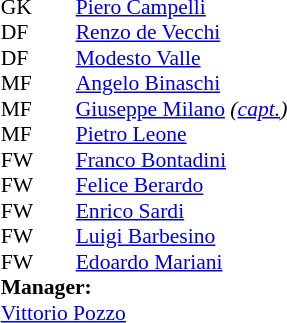<table style="font-size:90%; margin:0.2em auto;" cellspacing="0" cellpadding="0">
<tr>
<th width="25"></th>
<th width="25"></th>
</tr>
<tr>
<td>GK</td>
<td></td>
<td><a href='#'>Piero Campelli</a></td>
</tr>
<tr>
<td>DF</td>
<td></td>
<td><a href='#'>Renzo de Vecchi</a></td>
</tr>
<tr>
<td>DF</td>
<td></td>
<td><a href='#'>Modesto Valle</a></td>
</tr>
<tr>
<td>MF</td>
<td></td>
<td><a href='#'>Angelo Binaschi</a></td>
</tr>
<tr>
<td>MF</td>
<td></td>
<td><a href='#'>Giuseppe Milano</a> <em>(<a href='#'>capt.</a>)</em></td>
</tr>
<tr>
<td>MF</td>
<td></td>
<td><a href='#'>Pietro Leone</a></td>
</tr>
<tr>
<td>FW</td>
<td></td>
<td><a href='#'>Franco Bontadini</a></td>
</tr>
<tr>
<td>FW</td>
<td></td>
<td><a href='#'>Felice Berardo</a></td>
</tr>
<tr>
<td>FW</td>
<td></td>
<td><a href='#'>Enrico Sardi</a></td>
</tr>
<tr>
<td>FW</td>
<td></td>
<td><a href='#'>Luigi Barbesino</a></td>
</tr>
<tr>
<td>FW</td>
<td></td>
<td><a href='#'>Edoardo Mariani</a></td>
</tr>
<tr>
<td colspan=3><strong>Manager:</strong></td>
</tr>
<tr>
<td colspan=4> <a href='#'>Vittorio Pozzo</a></td>
</tr>
</table>
